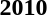<table>
<tr>
<td><strong>2010</strong><br></td>
</tr>
</table>
